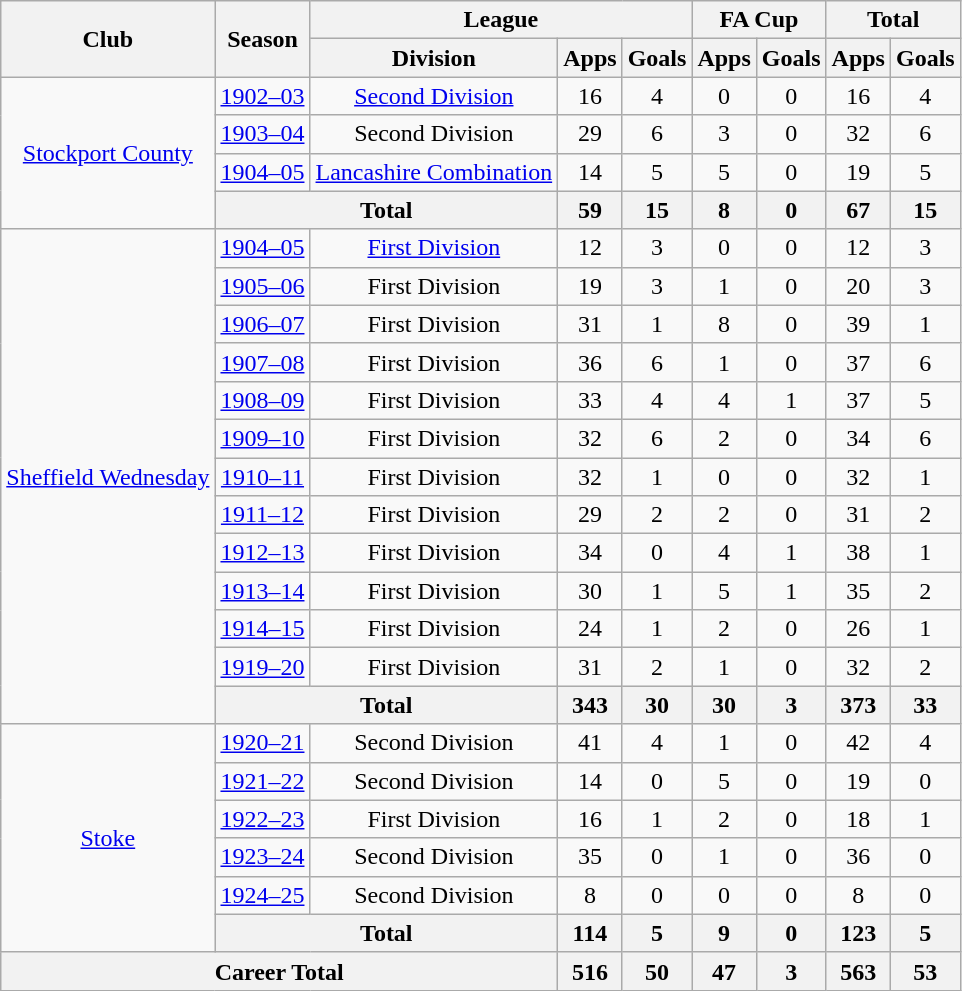<table class="wikitable" style="text-align: center;">
<tr>
<th rowspan="2">Club</th>
<th rowspan="2">Season</th>
<th colspan="3">League</th>
<th colspan="2">FA Cup</th>
<th colspan="2">Total</th>
</tr>
<tr>
<th>Division</th>
<th>Apps</th>
<th>Goals</th>
<th>Apps</th>
<th>Goals</th>
<th>Apps</th>
<th>Goals</th>
</tr>
<tr>
<td rowspan="4"><a href='#'>Stockport County</a></td>
<td><a href='#'>1902–03</a></td>
<td><a href='#'>Second Division</a></td>
<td>16</td>
<td>4</td>
<td>0</td>
<td>0</td>
<td>16</td>
<td>4</td>
</tr>
<tr>
<td><a href='#'>1903–04</a></td>
<td>Second Division</td>
<td>29</td>
<td>6</td>
<td>3</td>
<td>0</td>
<td>32</td>
<td>6</td>
</tr>
<tr>
<td><a href='#'>1904–05</a></td>
<td><a href='#'>Lancashire Combination</a></td>
<td>14</td>
<td>5</td>
<td>5</td>
<td>0</td>
<td>19</td>
<td>5</td>
</tr>
<tr>
<th colspan=2>Total</th>
<th>59</th>
<th>15</th>
<th>8</th>
<th>0</th>
<th>67</th>
<th>15</th>
</tr>
<tr>
<td rowspan="13"><a href='#'>Sheffield Wednesday</a></td>
<td><a href='#'>1904–05</a></td>
<td><a href='#'>First Division</a></td>
<td>12</td>
<td>3</td>
<td>0</td>
<td>0</td>
<td>12</td>
<td>3</td>
</tr>
<tr>
<td><a href='#'>1905–06</a></td>
<td>First Division</td>
<td>19</td>
<td>3</td>
<td>1</td>
<td>0</td>
<td>20</td>
<td>3</td>
</tr>
<tr>
<td><a href='#'>1906–07</a></td>
<td>First Division</td>
<td>31</td>
<td>1</td>
<td>8</td>
<td>0</td>
<td>39</td>
<td>1</td>
</tr>
<tr>
<td><a href='#'>1907–08</a></td>
<td>First Division</td>
<td>36</td>
<td>6</td>
<td>1</td>
<td>0</td>
<td>37</td>
<td>6</td>
</tr>
<tr>
<td><a href='#'>1908–09</a></td>
<td>First Division</td>
<td>33</td>
<td>4</td>
<td>4</td>
<td>1</td>
<td>37</td>
<td>5</td>
</tr>
<tr>
<td><a href='#'>1909–10</a></td>
<td>First Division</td>
<td>32</td>
<td>6</td>
<td>2</td>
<td>0</td>
<td>34</td>
<td>6</td>
</tr>
<tr>
<td><a href='#'>1910–11</a></td>
<td>First Division</td>
<td>32</td>
<td>1</td>
<td>0</td>
<td>0</td>
<td>32</td>
<td>1</td>
</tr>
<tr>
<td><a href='#'>1911–12</a></td>
<td>First Division</td>
<td>29</td>
<td>2</td>
<td>2</td>
<td>0</td>
<td>31</td>
<td>2</td>
</tr>
<tr>
<td><a href='#'>1912–13</a></td>
<td>First Division</td>
<td>34</td>
<td>0</td>
<td>4</td>
<td>1</td>
<td>38</td>
<td>1</td>
</tr>
<tr>
<td><a href='#'>1913–14</a></td>
<td>First Division</td>
<td>30</td>
<td>1</td>
<td>5</td>
<td>1</td>
<td>35</td>
<td>2</td>
</tr>
<tr>
<td><a href='#'>1914–15</a></td>
<td>First Division</td>
<td>24</td>
<td>1</td>
<td>2</td>
<td>0</td>
<td>26</td>
<td>1</td>
</tr>
<tr>
<td><a href='#'>1919–20</a></td>
<td>First Division</td>
<td>31</td>
<td>2</td>
<td>1</td>
<td>0</td>
<td>32</td>
<td>2</td>
</tr>
<tr>
<th colspan=2>Total</th>
<th>343</th>
<th>30</th>
<th>30</th>
<th>3</th>
<th>373</th>
<th>33</th>
</tr>
<tr>
<td rowspan="6"><a href='#'>Stoke</a></td>
<td><a href='#'>1920–21</a></td>
<td>Second Division</td>
<td>41</td>
<td>4</td>
<td>1</td>
<td>0</td>
<td>42</td>
<td>4</td>
</tr>
<tr>
<td><a href='#'>1921–22</a></td>
<td>Second Division</td>
<td>14</td>
<td>0</td>
<td>5</td>
<td>0</td>
<td>19</td>
<td>0</td>
</tr>
<tr>
<td><a href='#'>1922–23</a></td>
<td>First Division</td>
<td>16</td>
<td>1</td>
<td>2</td>
<td>0</td>
<td>18</td>
<td>1</td>
</tr>
<tr>
<td><a href='#'>1923–24</a></td>
<td>Second Division</td>
<td>35</td>
<td>0</td>
<td>1</td>
<td>0</td>
<td>36</td>
<td>0</td>
</tr>
<tr>
<td><a href='#'>1924–25</a></td>
<td>Second Division</td>
<td>8</td>
<td>0</td>
<td>0</td>
<td>0</td>
<td>8</td>
<td>0</td>
</tr>
<tr>
<th colspan=2>Total</th>
<th>114</th>
<th>5</th>
<th>9</th>
<th>0</th>
<th>123</th>
<th>5</th>
</tr>
<tr>
<th colspan="3">Career Total</th>
<th>516</th>
<th>50</th>
<th>47</th>
<th>3</th>
<th>563</th>
<th>53</th>
</tr>
</table>
